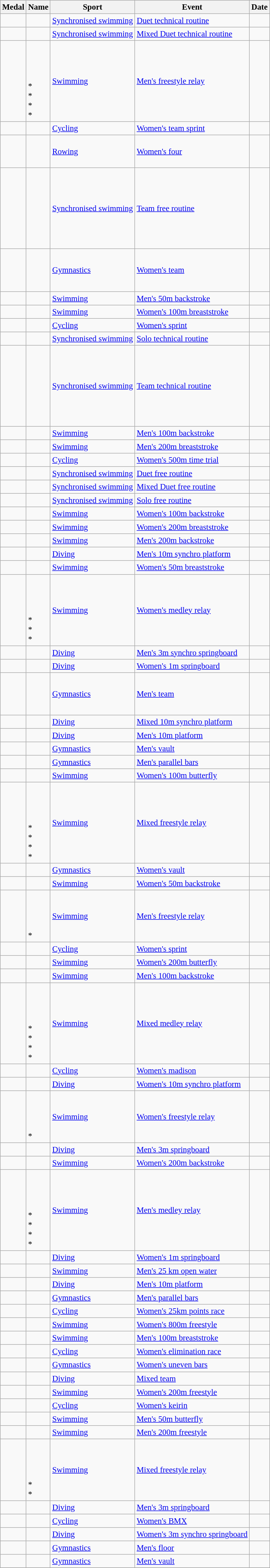<table class="wikitable sortable"  style="font-size:95%">
<tr>
<th>Medal</th>
<th>Name</th>
<th>Sport</th>
<th>Event</th>
<th>Date</th>
</tr>
<tr>
<td></td>
<td><br></td>
<td><a href='#'>Synchronised swimming</a></td>
<td><a href='#'>Duet technical routine</a></td>
<td></td>
</tr>
<tr>
<td></td>
<td><br></td>
<td><a href='#'>Synchronised swimming</a></td>
<td><a href='#'>Mixed Duet technical routine</a></td>
<td></td>
</tr>
<tr>
<td></td>
<td><br><br><br><br>*<br>*<br>*<br>*</td>
<td><a href='#'>Swimming</a></td>
<td><a href='#'>Men's  freestyle relay</a></td>
<td></td>
</tr>
<tr>
<td></td>
<td><br></td>
<td><a href='#'>Cycling</a></td>
<td><a href='#'>Women's team sprint</a></td>
<td></td>
</tr>
<tr>
<td></td>
<td><br><br><br></td>
<td><a href='#'>Rowing</a></td>
<td><a href='#'>Women's four</a></td>
<td></td>
</tr>
<tr>
<td></td>
<td><br><br><br><br><br><br><br><br></td>
<td><a href='#'>Synchronised swimming</a></td>
<td><a href='#'>Team free routine</a></td>
<td></td>
</tr>
<tr>
<td></td>
<td><br><br><br><br></td>
<td><a href='#'>Gymnastics</a></td>
<td><a href='#'>Women's team</a></td>
<td></td>
</tr>
<tr>
<td></td>
<td></td>
<td><a href='#'>Swimming</a></td>
<td><a href='#'>Men's 50m backstroke</a></td>
<td></td>
</tr>
<tr>
<td></td>
<td></td>
<td><a href='#'>Swimming</a></td>
<td><a href='#'>Women's 100m breaststroke</a></td>
<td></td>
</tr>
<tr>
<td></td>
<td></td>
<td><a href='#'>Cycling</a></td>
<td><a href='#'>Women's sprint</a></td>
<td></td>
</tr>
<tr>
<td></td>
<td></td>
<td><a href='#'>Synchronised swimming</a></td>
<td><a href='#'>Solo technical routine</a></td>
<td></td>
</tr>
<tr>
<td></td>
<td><br><br><br><br><br><br><br><br></td>
<td><a href='#'>Synchronised swimming</a></td>
<td><a href='#'>Team technical routine</a></td>
<td></td>
</tr>
<tr>
<td></td>
<td></td>
<td><a href='#'>Swimming</a></td>
<td><a href='#'>Men's 100m backstroke</a></td>
<td></td>
</tr>
<tr>
<td></td>
<td></td>
<td><a href='#'>Swimming</a></td>
<td><a href='#'>Men's 200m breaststroke</a></td>
<td></td>
</tr>
<tr>
<td></td>
<td></td>
<td><a href='#'>Cycling</a></td>
<td><a href='#'>Women's 500m time trial</a></td>
<td></td>
</tr>
<tr>
<td></td>
<td><br></td>
<td><a href='#'>Synchronised swimming</a></td>
<td><a href='#'>Duet free routine</a></td>
<td></td>
</tr>
<tr>
<td></td>
<td><br></td>
<td><a href='#'>Synchronised swimming</a></td>
<td><a href='#'>Mixed Duet free routine</a></td>
<td></td>
</tr>
<tr>
<td></td>
<td></td>
<td><a href='#'>Synchronised swimming</a></td>
<td><a href='#'>Solo free routine</a></td>
<td></td>
</tr>
<tr>
<td></td>
<td></td>
<td><a href='#'>Swimming</a></td>
<td><a href='#'>Women's 100m backstroke</a></td>
<td></td>
</tr>
<tr>
<td></td>
<td></td>
<td><a href='#'>Swimming</a></td>
<td><a href='#'>Women's 200m breaststroke</a></td>
<td></td>
</tr>
<tr>
<td></td>
<td></td>
<td><a href='#'>Swimming</a></td>
<td><a href='#'>Men's 200m backstroke</a></td>
<td></td>
</tr>
<tr>
<td></td>
<td><br></td>
<td><a href='#'>Diving</a></td>
<td><a href='#'>Men's 10m synchro platform</a></td>
<td></td>
</tr>
<tr>
<td></td>
<td></td>
<td><a href='#'>Swimming</a></td>
<td><a href='#'>Women's 50m breaststroke</a></td>
<td></td>
</tr>
<tr>
<td></td>
<td><br><br><br><br>*<br>*<br>*</td>
<td><a href='#'>Swimming</a></td>
<td><a href='#'>Women's  medley relay</a></td>
<td></td>
</tr>
<tr>
<td></td>
<td><br></td>
<td><a href='#'>Diving</a></td>
<td><a href='#'>Men's 3m synchro springboard</a></td>
<td></td>
</tr>
<tr>
<td></td>
<td></td>
<td><a href='#'>Diving</a></td>
<td><a href='#'>Women's 1m springboard</a></td>
<td></td>
</tr>
<tr>
<td></td>
<td><br><br><br><br></td>
<td><a href='#'>Gymnastics</a></td>
<td><a href='#'>Men's team</a></td>
<td></td>
</tr>
<tr>
<td></td>
<td><br></td>
<td><a href='#'>Diving</a></td>
<td><a href='#'>Mixed 10m synchro platform</a></td>
<td></td>
</tr>
<tr>
<td></td>
<td></td>
<td><a href='#'>Diving</a></td>
<td><a href='#'>Men's 10m platform</a></td>
<td></td>
</tr>
<tr>
<td></td>
<td></td>
<td><a href='#'>Gymnastics</a></td>
<td><a href='#'>Men's vault</a></td>
<td></td>
</tr>
<tr>
<td></td>
<td></td>
<td><a href='#'>Gymnastics</a></td>
<td><a href='#'>Men's parallel bars</a></td>
<td></td>
</tr>
<tr>
<td></td>
<td></td>
<td><a href='#'>Swimming</a></td>
<td><a href='#'>Women's 100m butterfly</a></td>
<td></td>
</tr>
<tr>
<td></td>
<td><br><br><br><br>*<br>*<br>*<br>*</td>
<td><a href='#'>Swimming</a></td>
<td><a href='#'>Mixed  freestyle relay</a></td>
<td></td>
</tr>
<tr>
<td></td>
<td></td>
<td><a href='#'>Gymnastics</a></td>
<td><a href='#'>Women's vault</a></td>
<td></td>
</tr>
<tr>
<td></td>
<td></td>
<td><a href='#'>Swimming</a></td>
<td><a href='#'>Women's 50m backstroke</a></td>
<td></td>
</tr>
<tr>
<td></td>
<td><br><br><br><br>*</td>
<td><a href='#'>Swimming</a></td>
<td><a href='#'>Men's  freestyle relay</a></td>
<td></td>
</tr>
<tr>
<td></td>
<td></td>
<td><a href='#'>Cycling</a></td>
<td><a href='#'>Women's sprint</a></td>
<td></td>
</tr>
<tr>
<td></td>
<td></td>
<td><a href='#'>Swimming</a></td>
<td><a href='#'>Women's 200m butterfly</a></td>
<td></td>
</tr>
<tr>
<td></td>
<td></td>
<td><a href='#'>Swimming</a></td>
<td><a href='#'>Men's 100m backstroke</a></td>
<td></td>
</tr>
<tr>
<td></td>
<td><br><br><br><br>*<br>*<br>*<br>*</td>
<td><a href='#'>Swimming</a></td>
<td><a href='#'>Mixed  medley relay</a></td>
<td></td>
</tr>
<tr>
<td></td>
<td><br></td>
<td><a href='#'>Cycling</a></td>
<td><a href='#'>Women's madison</a></td>
<td></td>
</tr>
<tr>
<td></td>
<td><br></td>
<td><a href='#'>Diving</a></td>
<td><a href='#'>Women's 10m synchro platform</a></td>
<td></td>
</tr>
<tr>
<td></td>
<td><br><br><br><br>*</td>
<td><a href='#'>Swimming</a></td>
<td><a href='#'>Women's  freestyle relay</a></td>
<td></td>
</tr>
<tr>
<td></td>
<td></td>
<td><a href='#'>Diving</a></td>
<td><a href='#'>Men's 3m springboard</a></td>
<td></td>
</tr>
<tr>
<td></td>
<td></td>
<td><a href='#'>Swimming</a></td>
<td><a href='#'>Women's 200m backstroke</a></td>
<td></td>
</tr>
<tr>
<td></td>
<td><br><br><br><br>*<br>*<br>*<br>*</td>
<td><a href='#'>Swimming</a></td>
<td><a href='#'>Men's  medley relay</a></td>
<td></td>
</tr>
<tr>
<td></td>
<td></td>
<td><a href='#'>Diving</a></td>
<td><a href='#'>Women's 1m springboard</a></td>
<td></td>
</tr>
<tr>
<td></td>
<td></td>
<td><a href='#'>Swimming</a></td>
<td><a href='#'>Men's 25 km open water</a></td>
<td></td>
</tr>
<tr>
<td></td>
<td></td>
<td><a href='#'>Diving</a></td>
<td><a href='#'>Men's 10m platform</a></td>
<td></td>
</tr>
<tr>
<td></td>
<td></td>
<td><a href='#'>Gymnastics</a></td>
<td><a href='#'>Men's parallel bars</a></td>
<td></td>
</tr>
<tr>
<td></td>
<td></td>
<td><a href='#'>Cycling</a></td>
<td><a href='#'>Women's 25km points race</a></td>
<td></td>
</tr>
<tr>
<td></td>
<td></td>
<td><a href='#'>Swimming</a></td>
<td><a href='#'>Women's 800m freestyle</a></td>
<td></td>
</tr>
<tr>
<td></td>
<td></td>
<td><a href='#'>Swimming</a></td>
<td><a href='#'>Men's 100m breaststroke</a></td>
<td></td>
</tr>
<tr>
<td></td>
<td></td>
<td><a href='#'>Cycling</a></td>
<td><a href='#'>Women's elimination race</a></td>
<td></td>
</tr>
<tr>
<td></td>
<td></td>
<td><a href='#'>Gymnastics</a></td>
<td><a href='#'>Women's uneven bars</a></td>
<td></td>
</tr>
<tr>
<td></td>
<td><br></td>
<td><a href='#'>Diving</a></td>
<td><a href='#'>Mixed team</a></td>
<td></td>
</tr>
<tr>
<td></td>
<td></td>
<td><a href='#'>Swimming</a></td>
<td><a href='#'>Women's 200m freestyle</a></td>
<td></td>
</tr>
<tr>
<td></td>
<td></td>
<td><a href='#'>Cycling</a></td>
<td><a href='#'>Women's keirin</a></td>
<td></td>
</tr>
<tr>
<td></td>
<td></td>
<td><a href='#'>Swimming</a></td>
<td><a href='#'>Men's 50m butterfly</a></td>
<td></td>
</tr>
<tr>
<td></td>
<td></td>
<td><a href='#'>Swimming</a></td>
<td><a href='#'>Men's 200m freestyle</a></td>
<td></td>
</tr>
<tr>
<td></td>
<td><br><br><br><br>*<br>*</td>
<td><a href='#'>Swimming</a></td>
<td><a href='#'>Mixed  freestyle relay</a></td>
<td></td>
</tr>
<tr>
<td></td>
<td></td>
<td><a href='#'>Diving</a></td>
<td><a href='#'>Men's 3m springboard</a></td>
<td></td>
</tr>
<tr>
<td></td>
<td></td>
<td><a href='#'>Cycling</a></td>
<td><a href='#'>Women's BMX</a></td>
<td></td>
</tr>
<tr>
<td></td>
<td><br></td>
<td><a href='#'>Diving</a></td>
<td><a href='#'>Women's 3m synchro springboard</a></td>
<td></td>
</tr>
<tr>
<td></td>
<td></td>
<td><a href='#'>Gymnastics</a></td>
<td><a href='#'>Men's floor</a></td>
<td></td>
</tr>
<tr>
<td></td>
<td></td>
<td><a href='#'>Gymnastics</a></td>
<td><a href='#'>Men's vault</a></td>
<td></td>
</tr>
<tr>
</tr>
</table>
